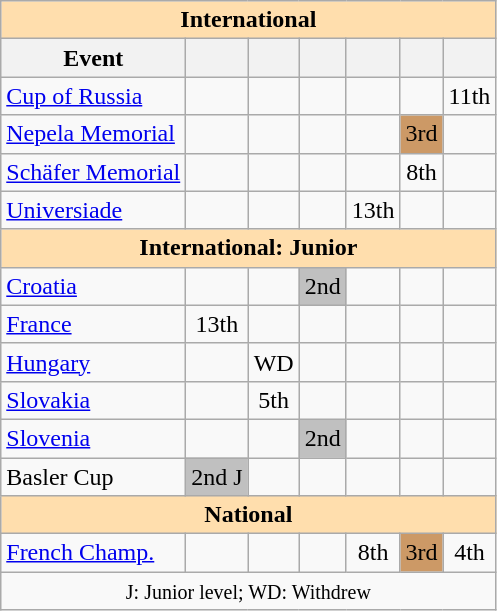<table class="wikitable" style="text-align:center">
<tr>
<th style="background-color: #ffdead; " colspan=7 align=center>International</th>
</tr>
<tr>
<th>Event</th>
<th></th>
<th></th>
<th></th>
<th></th>
<th></th>
<th></th>
</tr>
<tr>
<td align=left> <a href='#'>Cup of Russia</a></td>
<td></td>
<td></td>
<td></td>
<td></td>
<td></td>
<td>11th</td>
</tr>
<tr>
<td align=left><a href='#'>Nepela Memorial</a></td>
<td></td>
<td></td>
<td></td>
<td></td>
<td bgcolor=cc9966>3rd</td>
<td></td>
</tr>
<tr>
<td align=left><a href='#'>Schäfer Memorial</a></td>
<td></td>
<td></td>
<td></td>
<td></td>
<td>8th</td>
<td></td>
</tr>
<tr>
<td align=left><a href='#'>Universiade</a></td>
<td></td>
<td></td>
<td></td>
<td>13th</td>
<td></td>
<td></td>
</tr>
<tr>
<th style="background-color: #ffdead; " colspan=7 align=center>International: Junior</th>
</tr>
<tr>
<td align=left> <a href='#'>Croatia</a></td>
<td></td>
<td></td>
<td bgcolor=silver>2nd</td>
<td></td>
<td></td>
<td></td>
</tr>
<tr>
<td align=left> <a href='#'>France</a></td>
<td>13th</td>
<td></td>
<td></td>
<td></td>
<td></td>
<td></td>
</tr>
<tr>
<td align=left> <a href='#'>Hungary</a></td>
<td></td>
<td>WD</td>
<td></td>
<td></td>
<td></td>
<td></td>
</tr>
<tr>
<td align=left> <a href='#'>Slovakia</a></td>
<td></td>
<td>5th</td>
<td></td>
<td></td>
<td></td>
<td></td>
</tr>
<tr>
<td align=left> <a href='#'>Slovenia</a></td>
<td></td>
<td></td>
<td bgcolor=silver>2nd</td>
<td></td>
<td></td>
<td></td>
</tr>
<tr>
<td align=left>Basler Cup</td>
<td bgcolor=silver>2nd J</td>
<td></td>
<td></td>
<td></td>
<td></td>
<td></td>
</tr>
<tr>
<th style="background-color: #ffdead; " colspan=7 align=center>National</th>
</tr>
<tr>
<td align=left><a href='#'>French Champ.</a></td>
<td></td>
<td></td>
<td></td>
<td>8th</td>
<td bgcolor=cc9966>3rd</td>
<td>4th</td>
</tr>
<tr>
<td colspan=7 align=center><small> J: Junior level; WD: Withdrew </small></td>
</tr>
</table>
